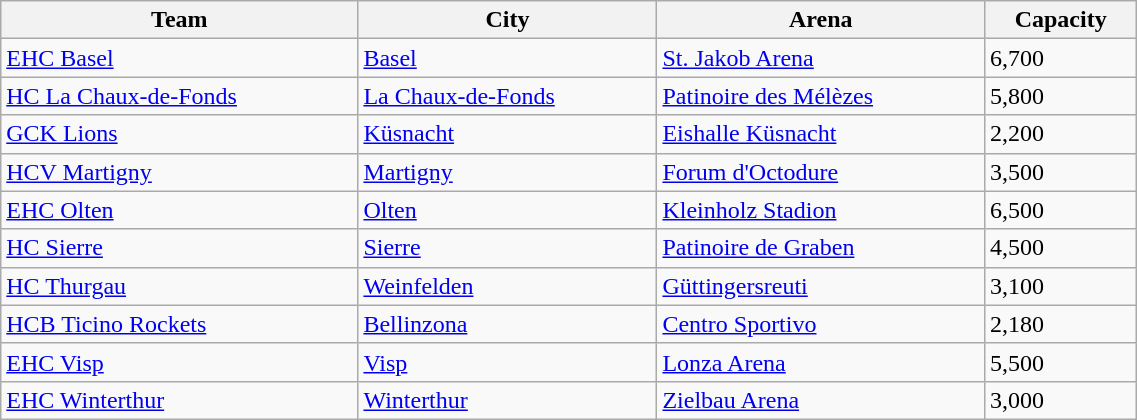<table class="wikitable" style="text-align:left" width=60%>
<tr>
<th>Team</th>
<th>City</th>
<th>Arena</th>
<th>Capacity</th>
</tr>
<tr>
<td><a href='#'>EHC Basel</a></td>
<td><a href='#'>Basel</a></td>
<td><a href='#'>St. Jakob Arena</a></td>
<td>6,700</td>
</tr>
<tr>
<td><a href='#'>HC La Chaux-de-Fonds</a></td>
<td><a href='#'>La Chaux-de-Fonds</a></td>
<td><a href='#'>Patinoire des Mélèzes</a></td>
<td>5,800</td>
</tr>
<tr>
<td><a href='#'>GCK Lions</a></td>
<td><a href='#'>Küsnacht</a></td>
<td><a href='#'>Eishalle Küsnacht</a></td>
<td>2,200</td>
</tr>
<tr>
<td><a href='#'>HCV Martigny</a></td>
<td><a href='#'>Martigny</a></td>
<td><a href='#'>Forum d'Octodure</a></td>
<td>3,500</td>
</tr>
<tr>
<td><a href='#'>EHC Olten</a></td>
<td><a href='#'>Olten</a></td>
<td><a href='#'>Kleinholz Stadion</a></td>
<td>6,500</td>
</tr>
<tr>
<td><a href='#'>HC Sierre</a></td>
<td><a href='#'>Sierre</a></td>
<td><a href='#'>Patinoire de Graben</a></td>
<td>4,500</td>
</tr>
<tr>
<td><a href='#'>HC Thurgau</a></td>
<td><a href='#'>Weinfelden</a></td>
<td><a href='#'>Güttingersreuti</a></td>
<td>3,100</td>
</tr>
<tr>
<td><a href='#'>HCB Ticino Rockets</a></td>
<td><a href='#'>Bellinzona</a></td>
<td><a href='#'>Centro Sportivo</a></td>
<td>2,180</td>
</tr>
<tr>
<td><a href='#'>EHC Visp</a></td>
<td><a href='#'>Visp</a></td>
<td><a href='#'>Lonza Arena</a></td>
<td>5,500</td>
</tr>
<tr>
<td><a href='#'>EHC Winterthur</a></td>
<td><a href='#'>Winterthur</a></td>
<td><a href='#'>Zielbau Arena</a></td>
<td>3,000</td>
</tr>
</table>
